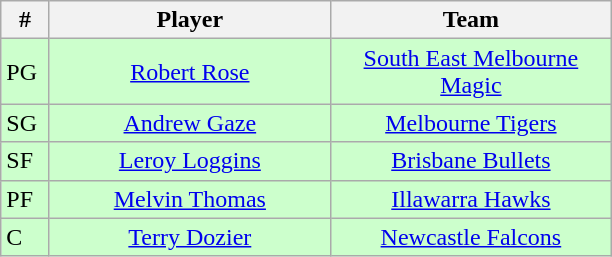<table class="wikitable" style="text-align:center">
<tr>
<th width=25>#</th>
<th width=180>Player</th>
<th width=180>Team</th>
</tr>
<tr style="background:#cfc;">
<td align=left>PG</td>
<td><a href='#'>Robert Rose</a></td>
<td><a href='#'>South East Melbourne Magic</a></td>
</tr>
<tr style="background:#cfc;">
<td align=left>SG</td>
<td><a href='#'>Andrew Gaze</a></td>
<td><a href='#'>Melbourne Tigers</a></td>
</tr>
<tr style="background:#cfc;">
<td align=left>SF</td>
<td><a href='#'>Leroy Loggins</a></td>
<td><a href='#'>Brisbane Bullets</a></td>
</tr>
<tr style="background:#cfc;">
<td align=left>PF</td>
<td><a href='#'>Melvin Thomas</a></td>
<td><a href='#'>Illawarra Hawks</a></td>
</tr>
<tr style="background:#cfc;">
<td align=left>C</td>
<td><a href='#'>Terry Dozier</a></td>
<td><a href='#'>Newcastle Falcons</a></td>
</tr>
</table>
